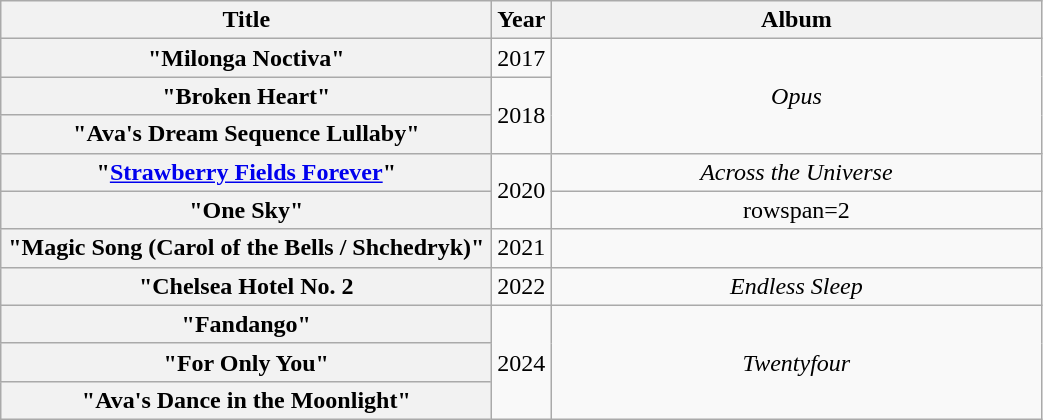<table class="wikitable plainrowheaders" style="text-align:center;">
<tr>
<th rowspan="1" style="width:20em;">Title</th>
<th rowspan="1" style="width:1em;">Year</th>
<th rowspan="1" style="width:20em;">Album</th>
</tr>
<tr>
<th scope="row">"Milonga Noctiva"<br> </th>
<td>2017</td>
<td rowspan=3><em>Opus</em></td>
</tr>
<tr>
<th scope="row">"Broken Heart"</th>
<td rowspan=2>2018</td>
</tr>
<tr>
<th scope="row">"Ava's Dream Sequence Lullaby"</th>
</tr>
<tr>
<th scope="row">"<a href='#'>Strawberry Fields Forever</a>"</th>
<td rowspan=2>2020</td>
<td><em>Across the Universe</em></td>
</tr>
<tr>
<th scope="row">"One Sky"</th>
<td>rowspan=2 </td>
</tr>
<tr>
<th scope="row">"Magic Song (Carol of the Bells / Shchedryk)"<br> </th>
<td>2021</td>
</tr>
<tr>
<th scope="row">"Chelsea Hotel No. 2<br> </th>
<td>2022</td>
<td><em>Endless Sleep</em></td>
</tr>
<tr>
<th scope="row">"Fandango"</th>
<td rowspan=3>2024</td>
<td rowspan=3><em>Twentyfour</em></td>
</tr>
<tr>
<th scope="row">"For Only You"</th>
</tr>
<tr>
<th scope="row">"Ava's Dance in the Moonlight"</th>
</tr>
</table>
